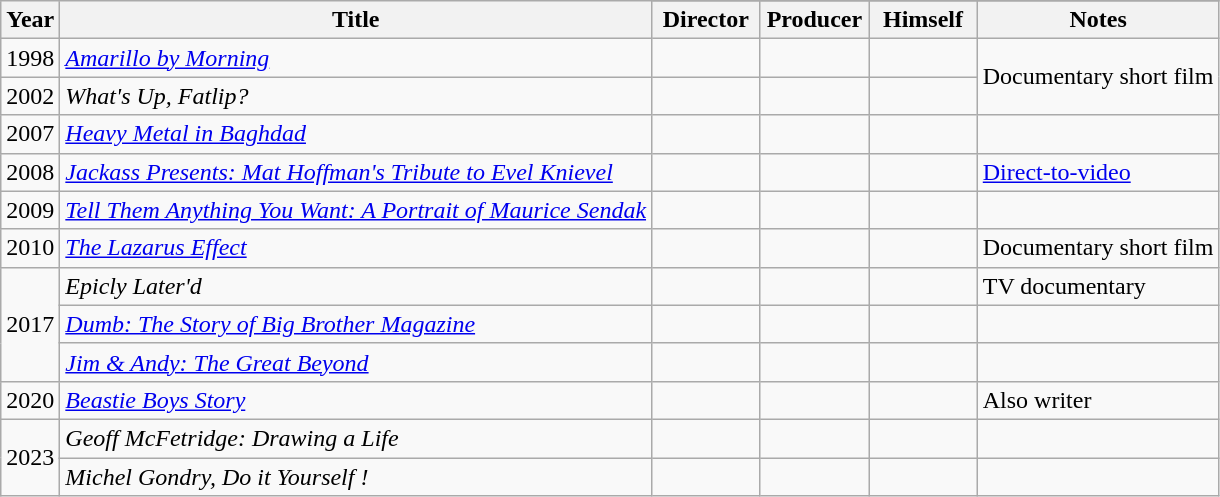<table class="wikitable">
<tr>
<th rowspan="2">Year</th>
<th rowspan="2">Title</th>
</tr>
<tr>
<th style="width:65px;">Director</th>
<th style="width:65px;">Producer</th>
<th style="width:65px;">Himself</th>
<th class="unsortable">Notes</th>
</tr>
<tr>
<td>1998</td>
<td><em><a href='#'>Amarillo by Morning</a></em></td>
<td></td>
<td></td>
<td></td>
<td rowspan="2">Documentary short film</td>
</tr>
<tr>
<td>2002</td>
<td><em>What's Up, Fatlip?</em></td>
<td></td>
<td></td>
<td></td>
</tr>
<tr>
<td>2007</td>
<td><em><a href='#'>Heavy Metal in Baghdad</a></em></td>
<td></td>
<td></td>
<td></td>
<td></td>
</tr>
<tr>
<td>2008</td>
<td><em><a href='#'>Jackass Presents: Mat Hoffman's Tribute to Evel Knievel</a></em></td>
<td></td>
<td></td>
<td></td>
<td><a href='#'>Direct-to-video</a></td>
</tr>
<tr>
<td>2009</td>
<td><em><a href='#'>Tell Them Anything You Want: A Portrait of Maurice Sendak</a></em></td>
<td></td>
<td></td>
<td></td>
<td></td>
</tr>
<tr>
<td>2010</td>
<td><em><a href='#'>The Lazarus Effect</a></em></td>
<td></td>
<td></td>
<td></td>
<td>Documentary short film</td>
</tr>
<tr>
<td rowspan=3>2017</td>
<td><em>Epicly Later'd</em></td>
<td></td>
<td></td>
<td></td>
<td>TV documentary</td>
</tr>
<tr>
<td><em><a href='#'>Dumb: The Story of Big Brother Magazine</a></em></td>
<td></td>
<td></td>
<td></td>
<td></td>
</tr>
<tr>
<td><em><a href='#'>Jim & Andy: The Great Beyond</a></em></td>
<td></td>
<td></td>
<td></td>
<td></td>
</tr>
<tr>
<td>2020</td>
<td><em><a href='#'>Beastie Boys Story</a></em></td>
<td></td>
<td></td>
<td></td>
<td>Also writer</td>
</tr>
<tr>
<td rowspan="2">2023</td>
<td><em>Geoff McFetridge: Drawing a Life</em></td>
<td></td>
<td></td>
<td></td>
<td></td>
</tr>
<tr>
<td><em>Michel Gondry, Do it Yourself !</em></td>
<td></td>
<td></td>
<td></td>
<td></td>
</tr>
</table>
